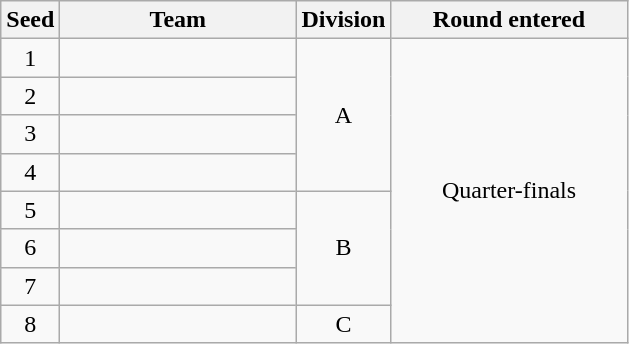<table class="wikitable" style="text-align: center; font-size: 100%;">
<tr>
<th>Seed</th>
<th width=150>Team</th>
<th>Division</th>
<th width=150>Round entered</th>
</tr>
<tr>
<td>1</td>
<td align=left></td>
<td rowspan=4>A</td>
<td rowspan=8>Quarter-finals</td>
</tr>
<tr>
<td>2</td>
<td align=left></td>
</tr>
<tr>
<td>3</td>
<td align=left></td>
</tr>
<tr>
<td>4</td>
<td align=left></td>
</tr>
<tr>
<td>5</td>
<td align=left></td>
<td rowspan=3>B</td>
</tr>
<tr>
<td>6</td>
<td align=left></td>
</tr>
<tr>
<td>7</td>
<td align=left></td>
</tr>
<tr>
<td>8</td>
<td align=left></td>
<td>C</td>
</tr>
</table>
